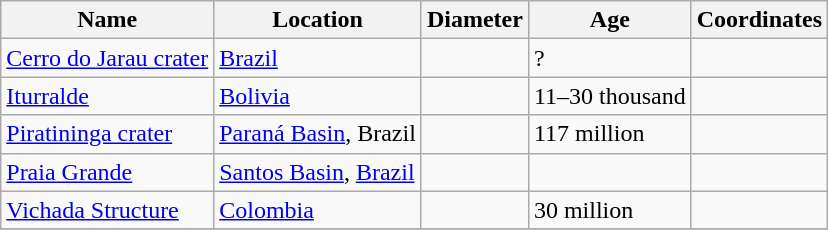<table class="wikitable sortable">
<tr>
<th>Name</th>
<th>Location</th>
<th>Diameter</th>
<th>Age</th>
<th>Coordinates</th>
</tr>
<tr>
<td><a href='#'>Cerro do Jarau crater</a></td>
<td><a href='#'>Brazil</a></td>
<td></td>
<td>?</td>
<td align=right></td>
</tr>
<tr>
<td><a href='#'>Iturralde</a></td>
<td><a href='#'>Bolivia</a></td>
<td></td>
<td>11–30 thousand</td>
<td align=right></td>
</tr>
<tr>
<td><a href='#'>Piratininga crater</a></td>
<td><a href='#'>Paraná Basin</a>, Brazil</td>
<td></td>
<td>117 million</td>
<td align=right></td>
</tr>
<tr>
<td><a href='#'>Praia Grande</a></td>
<td><a href='#'>Santos Basin</a>, <a href='#'>Brazil</a></td>
<td></td>
<td></td>
<td align=right></td>
</tr>
<tr>
<td><a href='#'>Vichada Structure</a></td>
<td><a href='#'>Colombia</a></td>
<td></td>
<td>30 million</td>
<td align=right></td>
</tr>
<tr>
</tr>
</table>
